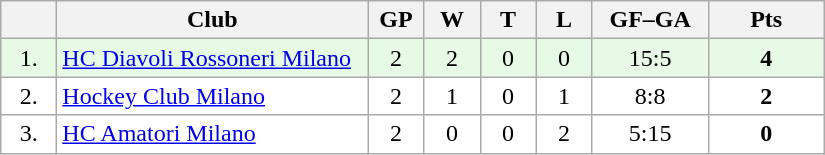<table class="wikitable">
<tr>
<th width="30"></th>
<th width="200">Club</th>
<th width="30">GP</th>
<th width="30">W</th>
<th width="30">T</th>
<th width="30">L</th>
<th width="70">GF–GA</th>
<th width="70">Pts</th>
</tr>
<tr bgcolor="#e6fae6" align="center">
<td>1.</td>
<td align="left"><a href='#'>HC Diavoli Rossoneri Milano</a></td>
<td>2</td>
<td>2</td>
<td>0</td>
<td>0</td>
<td>15:5</td>
<td><strong>4</strong></td>
</tr>
<tr bgcolor="#FFFFFF" align="center">
<td>2.</td>
<td align="left"><a href='#'>Hockey Club Milano</a></td>
<td>2</td>
<td>1</td>
<td>0</td>
<td>1</td>
<td>8:8</td>
<td><strong>2</strong></td>
</tr>
<tr bgcolor="#FFFFFF" align="center">
<td>3.</td>
<td align="left"><a href='#'>HC Amatori Milano</a></td>
<td>2</td>
<td>0</td>
<td>0</td>
<td>2</td>
<td>5:15</td>
<td><strong>0</strong></td>
</tr>
</table>
